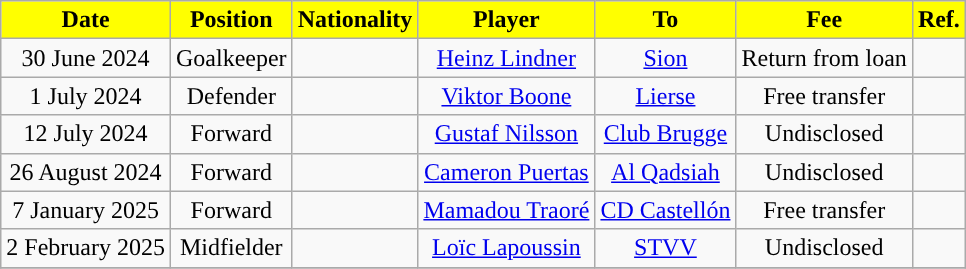<table class="wikitable" style="text-align:center;">
<tr>
<th style="background:#FFFF00; color:#000000; ">Date</th>
<th style="background:#FFFF00; color:#000000; ">Position</th>
<th style="background:#FFFF00; color:#000000; ">Nationality</th>
<th style="background:#FFFF00; color:#000000; ">Player</th>
<th style="background:#FFFF00; color:#000000; ">To</th>
<th style="background:#FFFF00; color:#000000; ">Fee</th>
<th style="background:#FFFF00; color:#000000; ">Ref.</th>
</tr>
<tr>
<td>30 June 2024</td>
<td>Goalkeeper</td>
<td></td>
<td><a href='#'>Heinz Lindner</a></td>
<td> <a href='#'>Sion</a></td>
<td>Return from loan</td>
<td></td>
</tr>
<tr>
<td>1 July 2024</td>
<td>Defender</td>
<td></td>
<td><a href='#'>Viktor Boone</a></td>
<td> <a href='#'>Lierse</a></td>
<td>Free transfer</td>
<td></td>
</tr>
<tr>
<td>12 July 2024</td>
<td>Forward</td>
<td></td>
<td><a href='#'>Gustaf Nilsson</a></td>
<td> <a href='#'>Club Brugge</a></td>
<td>Undisclosed</td>
<td></td>
</tr>
<tr>
<td>26 August 2024</td>
<td>Forward</td>
<td></td>
<td><a href='#'>Cameron Puertas</a></td>
<td> <a href='#'>Al Qadsiah</a></td>
<td>Undisclosed</td>
<td></td>
</tr>
<tr>
<td>7 January 2025</td>
<td>Forward</td>
<td></td>
<td><a href='#'>Mamadou Traoré</a></td>
<td> <a href='#'>CD Castellón</a></td>
<td>Free transfer</td>
<td></td>
</tr>
<tr>
<td>2 February 2025</td>
<td>Midfielder</td>
<td></td>
<td><a href='#'>Loïc Lapoussin</a></td>
<td> <a href='#'>STVV</a></td>
<td>Undisclosed</td>
<td></td>
</tr>
<tr>
</tr>
</table>
